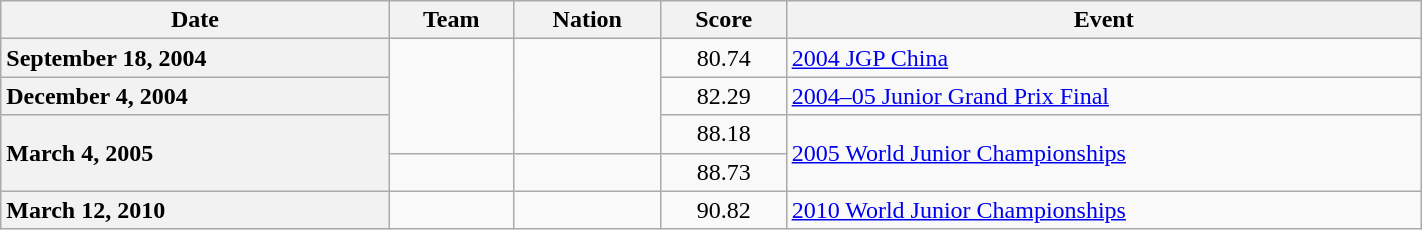<table class="wikitable unsortable" style="text-align:left; width:75%">
<tr>
<th scope="col">Date</th>
<th scope="col">Team</th>
<th scope="col">Nation</th>
<th scope="col">Score</th>
<th scope="col">Event</th>
</tr>
<tr>
<th scope="row" style="text-align:left">September 18, 2004</th>
<td rowspan="3"></td>
<td rowspan="3"></td>
<td style="text-align:center">80.74</td>
<td><a href='#'>2004 JGP China</a></td>
</tr>
<tr>
<th scope="row" style="text-align:left">December 4, 2004</th>
<td style="text-align:center">82.29</td>
<td><a href='#'>2004–05 Junior Grand Prix Final</a></td>
</tr>
<tr>
<th scope="row" style="text-align:left" rowspan="2">March 4, 2005</th>
<td style="text-align:center">88.18</td>
<td rowspan="2"><a href='#'>2005 World Junior Championships</a></td>
</tr>
<tr>
<td></td>
<td></td>
<td style="text-align:center">88.73</td>
</tr>
<tr>
<th scope="row" style="text-align:left">March 12, 2010</th>
<td></td>
<td></td>
<td style="text-align:center">90.82</td>
<td><a href='#'>2010 World Junior Championships</a></td>
</tr>
</table>
